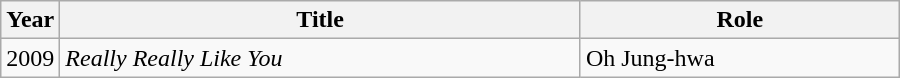<table class="wikitable" style="width:600px">
<tr>
<th width=10>Year</th>
<th>Title</th>
<th>Role</th>
</tr>
<tr>
<td>2009</td>
<td><em>Really Really Like You</em></td>
<td>Oh Jung-hwa</td>
</tr>
</table>
